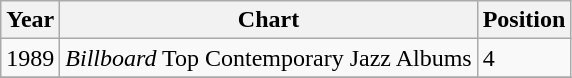<table class="wikitable">
<tr>
<th>Year</th>
<th>Chart</th>
<th>Position</th>
</tr>
<tr>
<td>1989</td>
<td><em>Billboard</em> Top Contemporary Jazz Albums</td>
<td>4</td>
</tr>
<tr>
</tr>
</table>
